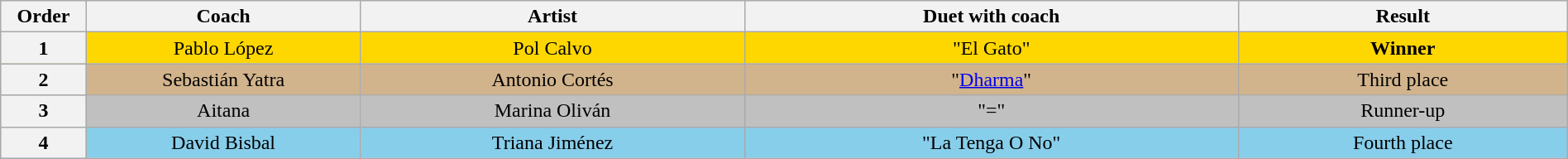<table class="wikitable" style="text-align: center; width:100%">
<tr>
<th style="width:02%">Order</th>
<th style="width:10%">Coach</th>
<th style="width:14%">Artist</th>
<th style="width:18%">Duet with coach</th>
<th style="width:12%">Result</th>
</tr>
<tr style="background:gold">
<th>1</th>
<td>Pablo López</td>
<td>Pol Calvo</td>
<td>"El Gato"</td>
<td><strong>Winner</strong></td>
</tr>
<tr style="background:tan">
<th>2</th>
<td>Sebastián Yatra</td>
<td>Antonio Cortés</td>
<td>"<a href='#'>Dharma</a>"</td>
<td>Third place</td>
</tr>
<tr style="background:silver">
<th>3</th>
<td>Aitana</td>
<td>Marina Oliván</td>
<td>"="</td>
<td>Runner-up</td>
</tr>
<tr style="background:skyblue">
<th>4</th>
<td>David Bisbal</td>
<td>Triana Jiménez</td>
<td>"La Tenga O No"</td>
<td>Fourth place</td>
</tr>
</table>
